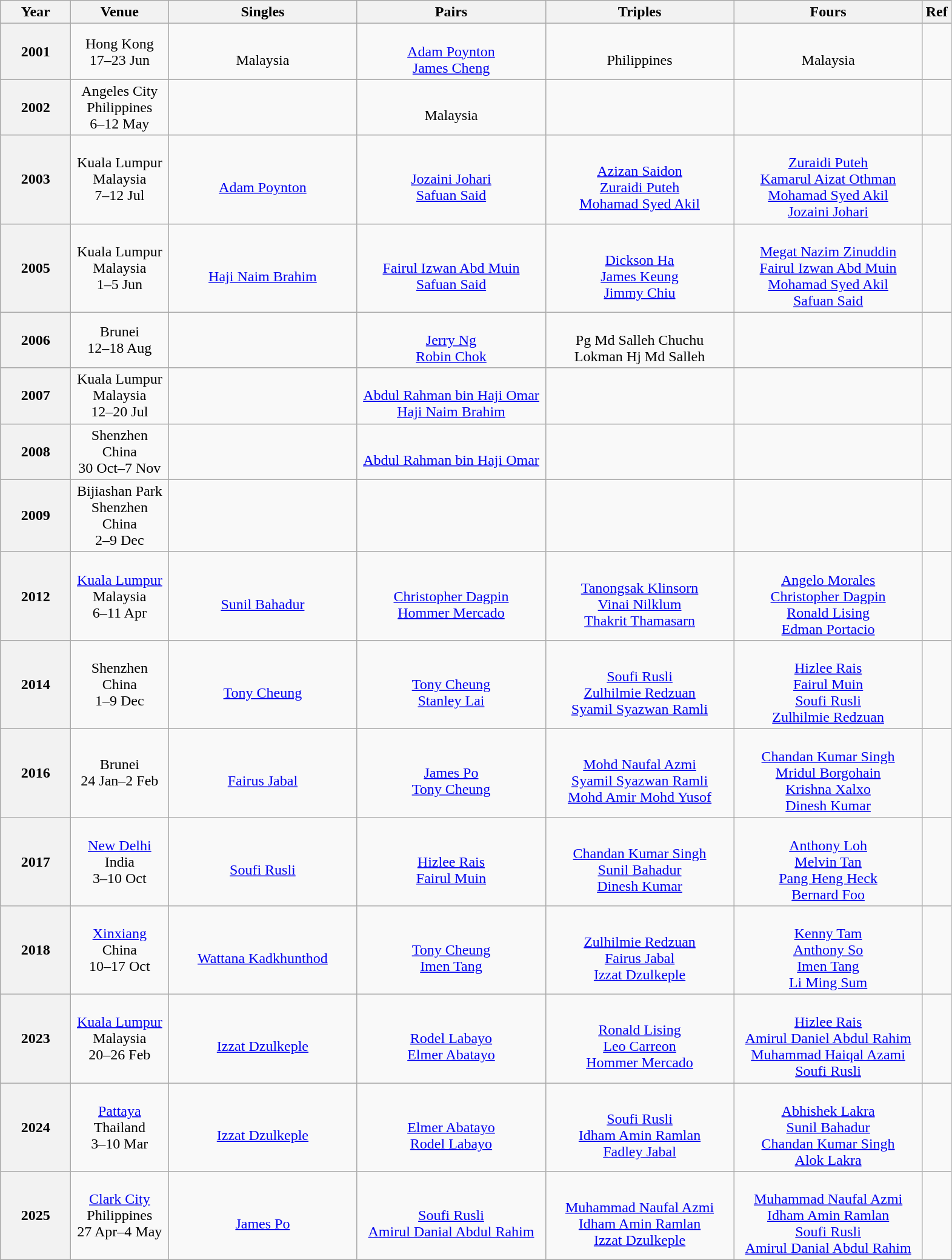<table class="wikitable" style="text-align:center">
<tr>
<th width=70>Year</th>
<th width=100>Venue</th>
<th width=200>Singles</th>
<th width=200>Pairs</th>
<th width=200>Triples</th>
<th width=200>Fours</th>
<th width=20>Ref</th>
</tr>
<tr>
<th>2001</th>
<td>Hong Kong<br>17–23 Jun</td>
<td><br>Malaysia</td>
<td><br><a href='#'>Adam Poynton</a><br><a href='#'>James Cheng</a></td>
<td><br>Philippines</td>
<td><br>Malaysia</td>
<td></td>
</tr>
<tr>
<th>2002</th>
<td>Angeles City<br>Philippines<br>6–12 May</td>
<td><br></td>
<td><br>Malaysia</td>
<td><br></td>
<td><br></td>
<td></td>
</tr>
<tr>
<th>2003</th>
<td>Kuala Lumpur<br>Malaysia<br>7–12 Jul</td>
<td><br><a href='#'>Adam Poynton</a></td>
<td><br><a href='#'>Jozaini Johari</a><br><a href='#'>Safuan Said</a></td>
<td><br><a href='#'>Azizan Saidon</a><br><a href='#'>Zuraidi Puteh</a><br><a href='#'>Mohamad Syed Akil</a></td>
<td><br><a href='#'>Zuraidi Puteh</a><br><a href='#'>Kamarul Aizat Othman</a><br><a href='#'>Mohamad Syed Akil</a><br><a href='#'>Jozaini Johari</a></td>
<td></td>
</tr>
<tr>
<th>2005</th>
<td>Kuala Lumpur<br>Malaysia<br>1–5 Jun</td>
<td><br><a href='#'>Haji Naim Brahim</a></td>
<td><br><a href='#'>Fairul Izwan Abd Muin</a><br><a href='#'>Safuan Said</a></td>
<td><br><a href='#'>Dickson Ha</a><br><a href='#'>James Keung</a><br><a href='#'>Jimmy Chiu</a></td>
<td><br><a href='#'>Megat Nazim Zinuddin</a><br><a href='#'>Fairul Izwan Abd Muin</a><br><a href='#'>Mohamad Syed Akil</a><br><a href='#'>Safuan Said</a></td>
<td></td>
</tr>
<tr>
<th>2006</th>
<td>Brunei<br>12–18 Aug</td>
<td><br></td>
<td><br><a href='#'>Jerry Ng</a><br><a href='#'>Robin Chok</a></td>
<td><br>Pg Md Salleh Chuchu<br>Lokman Hj Md Salleh</td>
<td><br></td>
<td></td>
</tr>
<tr>
<th>2007</th>
<td>Kuala Lumpur<br>Malaysia<br>12–20 Jul</td>
<td><br></td>
<td><br><a href='#'>Abdul Rahman bin Haji Omar</a><br><a href='#'>Haji Naim Brahim</a></td>
<td><br></td>
<td><br></td>
<td></td>
</tr>
<tr>
<th>2008</th>
<td>Shenzhen<br>China<br>30 Oct–7 Nov</td>
<td><br></td>
<td><br><a href='#'>Abdul Rahman bin Haji Omar</a><br></td>
<td><br></td>
<td><br></td>
<td></td>
</tr>
<tr>
<th>2009</th>
<td>Bijiashan Park<br>Shenzhen<br>China<br>2–9 Dec</td>
<td><br></td>
<td><br></td>
<td><br></td>
<td><br></td>
<td></td>
</tr>
<tr>
<th>2012</th>
<td><a href='#'>Kuala Lumpur</a><br>Malaysia<br>6–11 Apr</td>
<td><br><a href='#'>Sunil Bahadur</a></td>
<td><br><a href='#'>Christopher Dagpin</a><br><a href='#'>Hommer Mercado</a></td>
<td><br><a href='#'>Tanongsak Klinsorn</a><br><a href='#'>Vinai Nilklum</a><br><a href='#'>Thakrit Thamasarn</a></td>
<td><br><a href='#'>Angelo Morales</a><br><a href='#'>Christopher Dagpin</a><br><a href='#'>Ronald Lising</a><br><a href='#'>Edman Portacio</a></td>
<td></td>
</tr>
<tr>
<th>2014</th>
<td>Shenzhen<br>China<br>1–9 Dec</td>
<td><br><a href='#'>Tony Cheung</a></td>
<td><br><a href='#'>Tony Cheung</a><br><a href='#'>Stanley Lai</a></td>
<td><br><a href='#'>Soufi Rusli</a><br><a href='#'>Zulhilmie Redzuan</a><br><a href='#'>Syamil Syazwan Ramli</a></td>
<td><br><a href='#'>Hizlee Rais</a><br><a href='#'>Fairul Muin</a><br><a href='#'>Soufi Rusli</a><br><a href='#'>Zulhilmie Redzuan</a></td>
<td></td>
</tr>
<tr>
<th>2016</th>
<td>Brunei<br>24 Jan–2 Feb</td>
<td><br><a href='#'>Fairus Jabal</a></td>
<td><br><a href='#'>James Po</a><br><a href='#'>Tony Cheung</a></td>
<td><br><a href='#'>Mohd Naufal Azmi</a><br><a href='#'>Syamil Syazwan Ramli</a><br><a href='#'>Mohd Amir Mohd Yusof</a></td>
<td><br><a href='#'>Chandan Kumar Singh</a><br><a href='#'>Mridul Borgohain</a><br><a href='#'>Krishna Xalxo</a><br><a href='#'>Dinesh Kumar</a></td>
<td></td>
</tr>
<tr>
<th>2017</th>
<td><a href='#'>New Delhi</a><br>India<br>3–10 Oct</td>
<td><br><a href='#'>Soufi Rusli</a></td>
<td><br><a href='#'>Hizlee Rais</a><br><a href='#'>Fairul Muin</a></td>
<td><br><a href='#'>Chandan Kumar Singh</a><br><a href='#'>Sunil Bahadur</a><br><a href='#'>Dinesh Kumar</a></td>
<td><br><a href='#'>Anthony Loh</a><br><a href='#'>Melvin Tan</a><br><a href='#'>Pang Heng Heck</a><br><a href='#'>Bernard Foo</a></td>
<td></td>
</tr>
<tr>
<th>2018</th>
<td><a href='#'>Xinxiang</a><br>China<br>10–17 Oct</td>
<td><br><a href='#'>Wattana Kadkhunthod</a></td>
<td><br><a href='#'>Tony Cheung</a><br><a href='#'>Imen Tang</a></td>
<td><br><a href='#'>Zulhilmie Redzuan</a><br><a href='#'>Fairus Jabal</a><br><a href='#'>Izzat Dzulkeple</a></td>
<td><br><a href='#'>Kenny Tam</a><br><a href='#'>Anthony So</a><br><a href='#'>Imen Tang</a><br><a href='#'>Li Ming Sum</a></td>
<td></td>
</tr>
<tr>
<th>2023</th>
<td><a href='#'>Kuala Lumpur</a><br>Malaysia<br>20–26 Feb</td>
<td><br><a href='#'>Izzat Dzulkeple</a></td>
<td><br><a href='#'>Rodel Labayo</a><br><a href='#'>Elmer Abatayo</a></td>
<td><br><a href='#'>Ronald Lising</a><br><a href='#'>Leo Carreon</a><br><a href='#'>Hommer Mercado</a></td>
<td><br><a href='#'>Hizlee Rais</a><br><a href='#'>Amirul Daniel Abdul Rahim</a><br><a href='#'>Muhammad Haiqal Azami</a><br><a href='#'>Soufi Rusli</a></td>
<td></td>
</tr>
<tr>
<th>2024</th>
<td><a href='#'>Pattaya</a><br>Thailand<br>3–10 Mar</td>
<td><br><a href='#'>Izzat Dzulkeple</a></td>
<td><br><a href='#'>Elmer Abatayo</a><br><a href='#'>Rodel Labayo</a></td>
<td><br><a href='#'>Soufi Rusli</a><br><a href='#'>Idham Amin Ramlan</a><br><a href='#'>Fadley Jabal</a></td>
<td><br><a href='#'>Abhishek Lakra</a><br><a href='#'>Sunil Bahadur</a><br><a href='#'>Chandan Kumar Singh</a><br><a href='#'>Alok Lakra</a></td>
<td></td>
</tr>
<tr>
<th>2025</th>
<td><a href='#'>Clark City</a><br>Philippines<br>27 Apr–4 May</td>
<td><br><a href='#'>James Po</a></td>
<td><br><a href='#'>Soufi Rusli</a><br><a href='#'>Amirul Danial Abdul Rahim</a></td>
<td><br><a href='#'>Muhammad Naufal Azmi</a><br><a href='#'>Idham Amin Ramlan</a><br><a href='#'>Izzat Dzulkeple</a></td>
<td><br><a href='#'>Muhammad Naufal Azmi</a><br><a href='#'>Idham Amin Ramlan</a><br><a href='#'>Soufi Rusli</a><br><a href='#'>Amirul Danial Abdul Rahim</a></td>
<td></td>
</tr>
</table>
